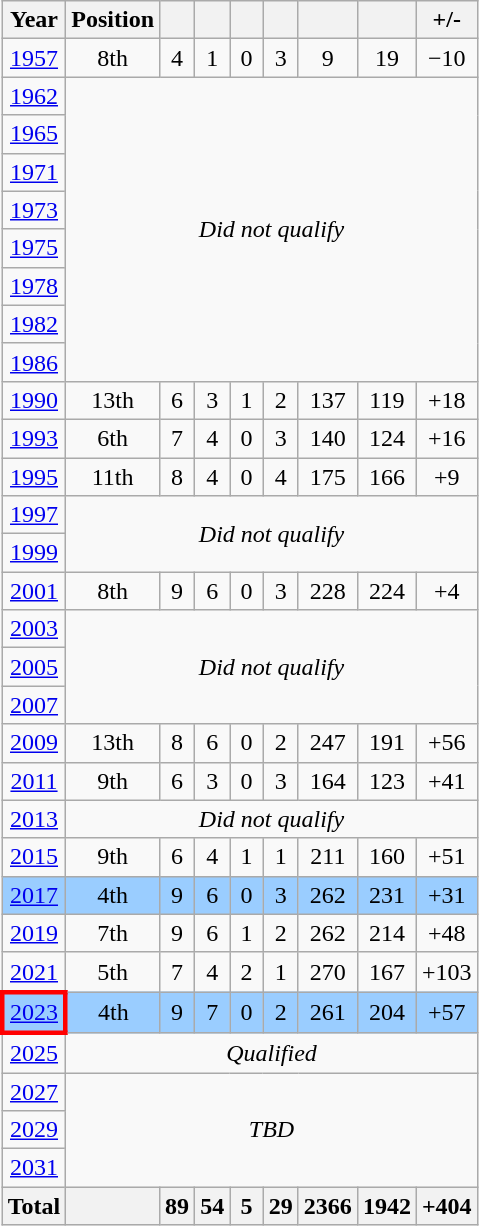<table class="wikitable" style="text-align: center;">
<tr>
<th>Year</th>
<th>Position</th>
<th width="15"></th>
<th width="15"></th>
<th width="15"></th>
<th width="15"></th>
<th width="15"></th>
<th width="15"></th>
<th width="15">+/-</th>
</tr>
<tr>
<td> <a href='#'>1957</a></td>
<td>8th</td>
<td>4</td>
<td>1</td>
<td>0</td>
<td>3</td>
<td>9</td>
<td>19</td>
<td>−10</td>
</tr>
<tr>
<td> <a href='#'>1962</a></td>
<td colspan="8" rowspan=8><em>Did not qualify</em></td>
</tr>
<tr>
<td> <a href='#'>1965</a></td>
</tr>
<tr>
<td> <a href='#'>1971</a></td>
</tr>
<tr>
<td> <a href='#'>1973</a></td>
</tr>
<tr>
<td> <a href='#'>1975</a></td>
</tr>
<tr>
<td> <a href='#'>1978</a></td>
</tr>
<tr>
<td> <a href='#'>1982</a></td>
</tr>
<tr>
<td> <a href='#'>1986</a></td>
</tr>
<tr>
<td> <a href='#'>1990</a></td>
<td>13th</td>
<td>6</td>
<td>3</td>
<td>1</td>
<td>2</td>
<td>137</td>
<td>119</td>
<td>+18</td>
</tr>
<tr>
<td> <a href='#'>1993</a></td>
<td>6th</td>
<td>7</td>
<td>4</td>
<td>0</td>
<td>3</td>
<td>140</td>
<td>124</td>
<td>+16</td>
</tr>
<tr>
<td> <a href='#'>1995</a></td>
<td>11th</td>
<td>8</td>
<td>4</td>
<td>0</td>
<td>4</td>
<td>175</td>
<td>166</td>
<td>+9</td>
</tr>
<tr>
<td> <a href='#'>1997</a></td>
<td colspan="8" rowspan=2><em>Did not qualify</em></td>
</tr>
<tr>
<td> <a href='#'>1999</a></td>
</tr>
<tr>
<td> <a href='#'>2001</a></td>
<td>8th</td>
<td>9</td>
<td>6</td>
<td>0</td>
<td>3</td>
<td>228</td>
<td>224</td>
<td>+4</td>
</tr>
<tr>
<td> <a href='#'>2003</a></td>
<td colspan="8" rowspan=3><em>Did not qualify</em></td>
</tr>
<tr>
<td> <a href='#'>2005</a></td>
</tr>
<tr>
<td> <a href='#'>2007</a></td>
</tr>
<tr>
<td> <a href='#'>2009</a></td>
<td>13th</td>
<td>8</td>
<td>6</td>
<td>0</td>
<td>2</td>
<td>247</td>
<td>191</td>
<td>+56</td>
</tr>
<tr>
<td> <a href='#'>2011</a></td>
<td>9th</td>
<td>6</td>
<td>3</td>
<td>0</td>
<td>3</td>
<td>164</td>
<td>123</td>
<td>+41</td>
</tr>
<tr>
<td> <a href='#'>2013</a></td>
<td colspan="8"><em>Did not qualify</em></td>
</tr>
<tr>
<td> <a href='#'>2015</a></td>
<td>9th</td>
<td>6</td>
<td>4</td>
<td>1</td>
<td>1</td>
<td>211</td>
<td>160</td>
<td>+51</td>
</tr>
<tr style="background:#9acdff;">
<td> <a href='#'>2017</a></td>
<td>4th</td>
<td>9</td>
<td>6</td>
<td>0</td>
<td>3</td>
<td>262</td>
<td>231</td>
<td>+31</td>
</tr>
<tr>
<td> <a href='#'>2019</a></td>
<td>7th</td>
<td>9</td>
<td>6</td>
<td>1</td>
<td>2</td>
<td>262</td>
<td>214</td>
<td>+48</td>
</tr>
<tr>
<td> <a href='#'>2021</a></td>
<td>5th</td>
<td>7</td>
<td>4</td>
<td>2</td>
<td>1</td>
<td>270</td>
<td>167</td>
<td>+103</td>
</tr>
<tr style="background:#9acdff;">
<td style="border: 3px solid red"> <a href='#'>2023</a></td>
<td>4th</td>
<td>9</td>
<td>7</td>
<td>0</td>
<td>2</td>
<td>261</td>
<td>204</td>
<td>+57</td>
</tr>
<tr>
<td> <a href='#'>2025</a></td>
<td colspan=8><em>Qualified</em></td>
</tr>
<tr>
<td> <a href='#'>2027</a></td>
<td colspan=8 rowspan=3><em>TBD</em></td>
</tr>
<tr>
<td> <a href='#'>2029</a></td>
</tr>
<tr>
<td> <a href='#'>2031</a></td>
</tr>
<tr>
<th>Total</th>
<th></th>
<th>89</th>
<th>54</th>
<th>5</th>
<th>29</th>
<th>2366</th>
<th>1942</th>
<th>+404</th>
</tr>
</table>
